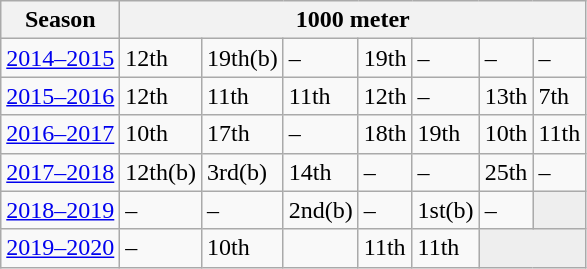<table class="wikitable" style="display: inline-table;">
<tr>
<th>Season</th>
<th colspan="7">1000 meter</th>
</tr>
<tr>
<td><a href='#'>2014–2015</a></td>
<td>12th</td>
<td>19th(b)</td>
<td>–</td>
<td>19th</td>
<td>–</td>
<td>–</td>
<td>–</td>
</tr>
<tr>
<td><a href='#'>2015–2016</a></td>
<td>12th</td>
<td>11th</td>
<td>11th</td>
<td>12th</td>
<td>–</td>
<td>13th</td>
<td>7th</td>
</tr>
<tr>
<td><a href='#'>2016–2017</a></td>
<td>10th</td>
<td>17th</td>
<td>–</td>
<td>18th</td>
<td>19th</td>
<td>10th</td>
<td>11th</td>
</tr>
<tr>
<td><a href='#'>2017–2018</a></td>
<td>12th(b)</td>
<td>3rd(b)</td>
<td>14th</td>
<td>–</td>
<td>–</td>
<td>25th</td>
<td>–</td>
</tr>
<tr>
<td><a href='#'>2018–2019</a></td>
<td>–</td>
<td>–</td>
<td>2nd(b)</td>
<td>–</td>
<td>1st(b)</td>
<td>–</td>
<td colspan="1" bgcolor=#EEEEEE></td>
</tr>
<tr>
<td><a href='#'>2019–2020</a></td>
<td>–</td>
<td>10th</td>
<td></td>
<td>11th</td>
<td>11th</td>
<td colspan="2" bgcolor=#EEEEEE></td>
</tr>
</table>
